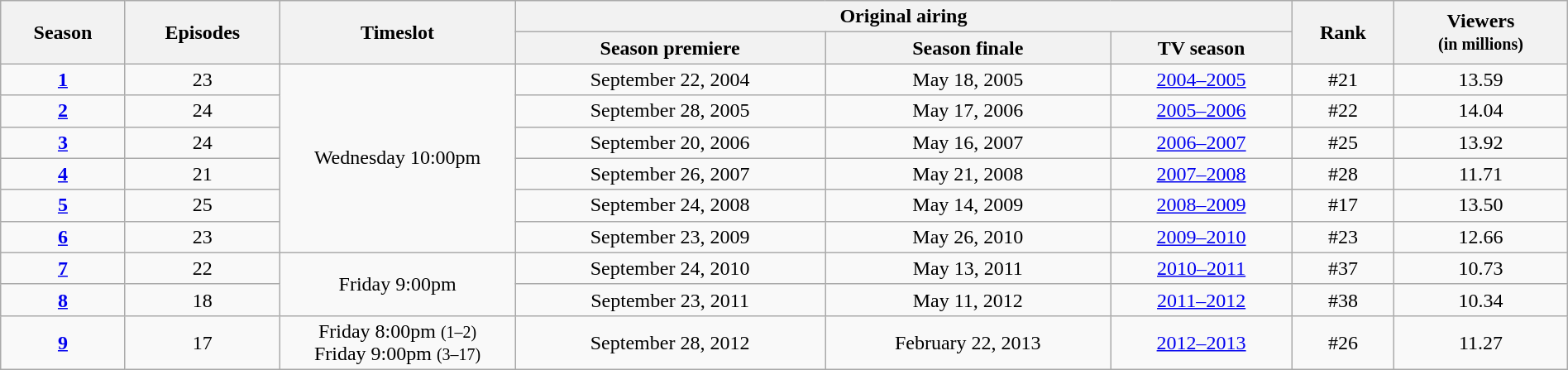<table class="wikitable" style="text-align:center; width:100%;">
<tr>
<th rowspan="2">Season</th>
<th rowspan="2">Episodes</th>
<th rowspan="2" width="15%">Timeslot</th>
<th colspan="3">Original airing</th>
<th rowspan="2">Rank</th>
<th rowspan="2">Viewers<br><small>(in millions)</small></th>
</tr>
<tr>
<th>Season premiere</th>
<th>Season finale</th>
<th>TV season</th>
</tr>
<tr>
<th style="background:#F9F9F9;text-align:center"><a href='#'>1</a></th>
<td style="text-align:center">23</td>
<td style="text-align:center;" rowspan="6">Wednesday 10:00pm</td>
<td>September 22, 2004</td>
<td>May 18, 2005</td>
<td style="text-align:center"><a href='#'>2004–2005</a></td>
<td style="text-align:center">#21</td>
<td style="text-align:center">13.59</td>
</tr>
<tr style="background:#f9f9f9;">
<th style="background:#F9F9F9;text-align:center"><a href='#'>2</a></th>
<td style="text-align:center">24</td>
<td>September 28, 2005</td>
<td>May 17, 2006</td>
<td style="text-align:center"><a href='#'>2005–2006</a></td>
<td style="text-align:center">#22</td>
<td style="text-align:center">14.04</td>
</tr>
<tr style="background:#f9f9f9;">
<th style="background:#F9F9F9;text-align:center"><a href='#'>3</a></th>
<td style="text-align:center">24</td>
<td>September 20, 2006</td>
<td>May 16, 2007</td>
<td style="text-align:center"><a href='#'>2006–2007</a></td>
<td style="text-align:center">#25</td>
<td style="text-align:center">13.92</td>
</tr>
<tr style="background:#f9f9f9;">
<th style="background:#F9F9F9;text-align:center"><a href='#'>4</a></th>
<td style="text-align:center">21</td>
<td>September 26, 2007</td>
<td>May 21, 2008</td>
<td style="text-align:center"><a href='#'>2007–2008</a></td>
<td style="text-align:center">#28</td>
<td style="text-align:center">11.71</td>
</tr>
<tr style="background:#f9f9f9;">
<th style="background:#F9F9F9;text-align:center"><a href='#'>5</a></th>
<td style="text-align:center">25</td>
<td>September 24, 2008</td>
<td>May 14, 2009</td>
<td style="text-align:center"><a href='#'>2008–2009</a></td>
<td style="text-align:center">#17</td>
<td style="text-align:center">13.50</td>
</tr>
<tr style="background:#f9f9f9;">
<th style="background:#F9F9F9;text-align:center"><a href='#'>6</a></th>
<td style="text-align:center">23</td>
<td>September 23, 2009</td>
<td>May 26, 2010</td>
<td style="text-align:center"><a href='#'>2009–2010</a></td>
<td style="text-align:center">#23</td>
<td style="text-align:center">12.66</td>
</tr>
<tr style="background:#f9f9f9;">
<th style="background:#F9F9F9;text-align:center"><a href='#'>7</a></th>
<td style="text-align:center">22</td>
<td style="text-align:center;" rowspan="2">Friday 9:00pm</td>
<td>September 24, 2010</td>
<td>May 13, 2011</td>
<td style="text-align:center"><a href='#'>2010–2011</a></td>
<td style="text-align:center">#37</td>
<td style="text-align:center">10.73</td>
</tr>
<tr style="background:#f9f9f9;">
<th style="background:#F9F9F9;text-align:center"><a href='#'>8</a></th>
<td style="text-align:center">18</td>
<td>September 23, 2011</td>
<td>May 11, 2012</td>
<td style="text-align:center"><a href='#'>2011–2012</a></td>
<td style="text-align:center">#38</td>
<td style="text-align:center">10.34</td>
</tr>
<tr style="background:#f9f9f9;">
<th style="background:#F9F9F9;text-align:center"><a href='#'>9</a></th>
<td style="text-align:center">17</td>
<td style="text-align:center">Friday 8:00pm <small>(1–2)</small><br>Friday 9:00pm <small>(3–17)</small></td>
<td>September 28, 2012</td>
<td>February 22, 2013</td>
<td style="text-align:center"><a href='#'>2012–2013</a></td>
<td style="text-align:center">#26</td>
<td style="text-align:center">11.27</td>
</tr>
</table>
